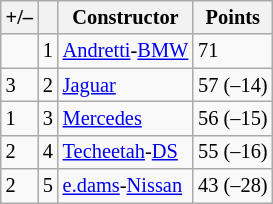<table class="wikitable" style="font-size: 85%">
<tr>
<th scope="col">+/–</th>
<th scope="col"></th>
<th scope="col">Constructor</th>
<th scope="col">Points</th>
</tr>
<tr>
<td align="left"></td>
<td align="center">1</td>
<td> <a href='#'>Andretti</a>-<a href='#'>BMW</a></td>
<td align="left">71</td>
</tr>
<tr>
<td align="left"> 3</td>
<td align="center">2</td>
<td> <a href='#'>Jaguar</a></td>
<td align="left">57 (–14)</td>
</tr>
<tr>
<td align="left"> 1</td>
<td align="center">3</td>
<td> <a href='#'>Mercedes</a></td>
<td align="left">56 (–15)</td>
</tr>
<tr>
<td align="left"> 2</td>
<td align="center">4</td>
<td> <a href='#'>Techeetah</a>-<a href='#'>DS</a></td>
<td align="left">55 (–16)</td>
</tr>
<tr>
<td align="left"> 2</td>
<td align="center">5</td>
<td> <a href='#'>e.dams</a>-<a href='#'>Nissan</a></td>
<td align="left">43 (–28)</td>
</tr>
</table>
